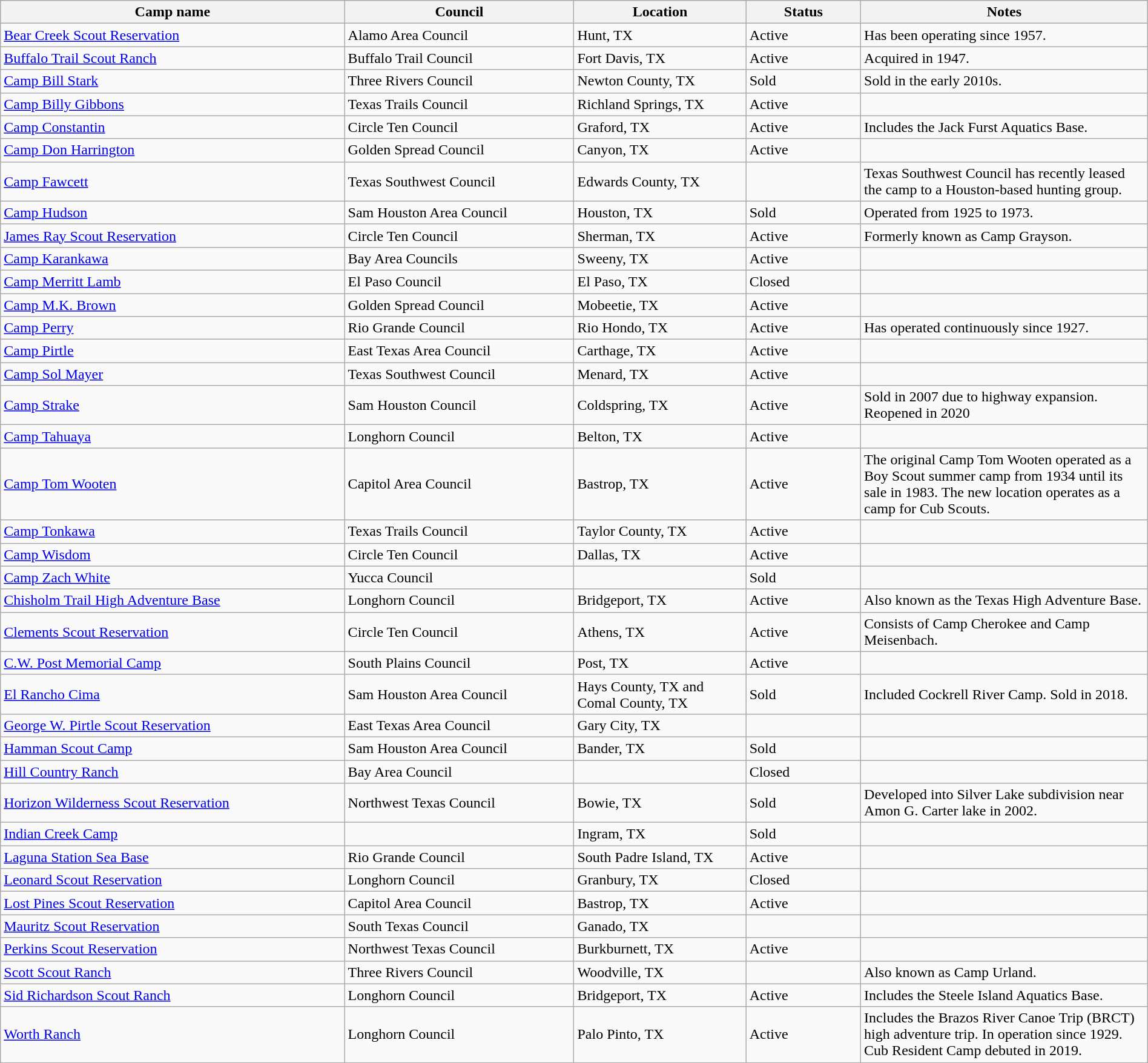<table class="wikitable sortable" border="1" width="100%">
<tr>
<th scope="col" width="30%">Camp name</th>
<th scope="col" width="20%">Council</th>
<th scope="col" width="15%">Location</th>
<th scope="col" width="10%">Status</th>
<th scope="col" width="25%"  class="unsortable">Notes</th>
</tr>
<tr>
<td><a href='#'>Bear Creek Scout Reservation</a></td>
<td>Alamo Area Council</td>
<td>Hunt, TX</td>
<td>Active</td>
<td>Has been operating since 1957.</td>
</tr>
<tr>
<td><a href='#'>Buffalo Trail Scout Ranch</a></td>
<td>Buffalo Trail Council</td>
<td>Fort Davis, TX</td>
<td>Active</td>
<td>Acquired in 1947.</td>
</tr>
<tr>
<td><a href='#'>Camp Bill Stark</a></td>
<td>Three Rivers Council</td>
<td>Newton County, TX</td>
<td>Sold</td>
<td>Sold in the early 2010s.</td>
</tr>
<tr>
<td><a href='#'>Camp Billy Gibbons</a></td>
<td>Texas Trails Council</td>
<td>Richland Springs, TX</td>
<td>Active</td>
<td></td>
</tr>
<tr>
<td><a href='#'>Camp Constantin</a></td>
<td>Circle Ten Council</td>
<td>Graford, TX</td>
<td>Active</td>
<td>Includes the Jack Furst Aquatics Base.</td>
</tr>
<tr>
<td><a href='#'>Camp Don Harrington</a></td>
<td>Golden Spread Council</td>
<td>Canyon, TX</td>
<td>Active</td>
<td></td>
</tr>
<tr>
<td><a href='#'>Camp Fawcett</a></td>
<td>Texas Southwest Council</td>
<td>Edwards County, TX</td>
<td></td>
<td>Texas Southwest Council has recently leased the camp to a Houston-based hunting group.</td>
</tr>
<tr>
<td><a href='#'>Camp Hudson</a></td>
<td>Sam Houston Area Council</td>
<td>Houston, TX</td>
<td>Sold</td>
<td>Operated from 1925 to 1973.</td>
</tr>
<tr>
<td><a href='#'>James Ray Scout Reservation</a></td>
<td>Circle Ten Council</td>
<td>Sherman, TX</td>
<td>Active</td>
<td>Formerly known as Camp Grayson.</td>
</tr>
<tr>
<td><a href='#'>Camp Karankawa</a></td>
<td>Bay Area Councils</td>
<td>Sweeny, TX</td>
<td>Active</td>
<td></td>
</tr>
<tr>
<td><a href='#'>Camp Merritt Lamb</a></td>
<td>El Paso Council</td>
<td>El Paso, TX</td>
<td>Closed</td>
<td></td>
</tr>
<tr>
<td><a href='#'>Camp M.K. Brown</a></td>
<td>Golden Spread Council</td>
<td>Mobeetie, TX</td>
<td>Active</td>
<td></td>
</tr>
<tr>
<td><a href='#'>Camp Perry</a></td>
<td>Rio Grande Council</td>
<td>Rio Hondo, TX</td>
<td>Active</td>
<td>Has operated continuously since 1927.</td>
</tr>
<tr>
<td><a href='#'>Camp Pirtle</a></td>
<td>East Texas Area Council</td>
<td>Carthage, TX</td>
<td>Active</td>
<td></td>
</tr>
<tr>
<td><a href='#'>Camp Sol Mayer</a></td>
<td>Texas Southwest Council</td>
<td>Menard, TX</td>
<td>Active</td>
<td></td>
</tr>
<tr>
<td><a href='#'>Camp Strake</a></td>
<td>Sam Houston Council</td>
<td>Coldspring, TX</td>
<td>Active</td>
<td>Sold in 2007 due to highway expansion. Reopened in 2020</td>
</tr>
<tr>
<td><a href='#'>Camp Tahuaya</a></td>
<td>Longhorn Council</td>
<td>Belton, TX</td>
<td>Active</td>
<td></td>
</tr>
<tr>
<td><a href='#'>Camp Tom Wooten</a></td>
<td>Capitol Area Council</td>
<td>Bastrop, TX</td>
<td>Active</td>
<td>The original Camp Tom Wooten operated as a Boy Scout summer camp from 1934 until its sale in 1983. The new location operates as a camp for Cub Scouts.</td>
</tr>
<tr>
<td><a href='#'>Camp Tonkawa</a></td>
<td>Texas Trails Council</td>
<td>Taylor County, TX</td>
<td>Active</td>
<td></td>
</tr>
<tr>
<td><a href='#'>Camp Wisdom</a></td>
<td>Circle Ten Council</td>
<td>Dallas, TX</td>
<td>Active</td>
<td></td>
</tr>
<tr>
<td><a href='#'>Camp Zach White</a></td>
<td>Yucca Council</td>
<td></td>
<td>Sold</td>
<td></td>
</tr>
<tr>
<td><a href='#'>Chisholm Trail High Adventure Base</a></td>
<td>Longhorn Council</td>
<td>Bridgeport, TX</td>
<td>Active</td>
<td>Also known as the Texas High Adventure Base.</td>
</tr>
<tr>
<td><a href='#'>Clements Scout Reservation</a></td>
<td>Circle Ten Council</td>
<td>Athens, TX</td>
<td>Active</td>
<td>Consists of Camp Cherokee and Camp Meisenbach.</td>
</tr>
<tr>
<td><a href='#'>C.W. Post Memorial Camp</a></td>
<td>South Plains Council</td>
<td>Post, TX</td>
<td>Active</td>
<td></td>
</tr>
<tr>
<td><a href='#'>El Rancho Cima</a></td>
<td>Sam Houston Area Council</td>
<td>Hays County, TX and Comal County, TX</td>
<td>Sold</td>
<td>Included Cockrell River Camp. Sold in 2018.</td>
</tr>
<tr>
<td><a href='#'>George W. Pirtle Scout Reservation</a></td>
<td>East Texas Area Council</td>
<td>Gary City, TX</td>
<td></td>
<td></td>
</tr>
<tr>
<td><a href='#'>Hamman Scout Camp</a></td>
<td>Sam Houston Area Council</td>
<td>Bander, TX</td>
<td>Sold</td>
<td></td>
</tr>
<tr>
<td><a href='#'>Hill Country Ranch</a></td>
<td>Bay Area Council</td>
<td></td>
<td>Closed</td>
<td></td>
</tr>
<tr>
<td><a href='#'>Horizon Wilderness Scout Reservation</a></td>
<td>Northwest Texas Council</td>
<td>Bowie, TX</td>
<td>Sold</td>
<td>Developed into Silver Lake subdivision near Amon G. Carter lake in 2002.</td>
</tr>
<tr>
<td><a href='#'>Indian Creek Camp</a></td>
<td></td>
<td>Ingram, TX</td>
<td>Sold</td>
<td></td>
</tr>
<tr>
<td><a href='#'>Laguna Station Sea Base</a></td>
<td>Rio Grande Council</td>
<td>South Padre Island, TX</td>
<td>Active</td>
<td></td>
</tr>
<tr>
<td><a href='#'>Leonard Scout Reservation</a></td>
<td>Longhorn Council</td>
<td>Granbury, TX</td>
<td>Closed</td>
<td></td>
</tr>
<tr>
<td><a href='#'>Lost Pines Scout Reservation</a></td>
<td>Capitol Area Council</td>
<td>Bastrop, TX</td>
<td>Active</td>
<td></td>
</tr>
<tr>
<td><a href='#'>Mauritz Scout Reservation</a></td>
<td>South Texas Council</td>
<td>Ganado, TX</td>
<td></td>
<td></td>
</tr>
<tr>
<td><a href='#'>Perkins Scout Reservation</a></td>
<td>Northwest Texas Council</td>
<td>Burkburnett, TX</td>
<td>Active</td>
<td></td>
</tr>
<tr>
<td><a href='#'>Scott Scout Ranch</a></td>
<td>Three Rivers Council</td>
<td>Woodville, TX</td>
<td></td>
<td>Also known as Camp Urland.</td>
</tr>
<tr>
<td><a href='#'>Sid Richardson Scout Ranch</a></td>
<td>Longhorn Council</td>
<td>Bridgeport, TX</td>
<td>Active</td>
<td>Includes the Steele Island Aquatics Base.</td>
</tr>
<tr>
<td><a href='#'>Worth Ranch</a></td>
<td>Longhorn Council</td>
<td>Palo Pinto, TX</td>
<td>Active</td>
<td>Includes the Brazos River Canoe Trip (BRCT) high adventure trip. In operation since 1929. Cub Resident Camp debuted in 2019.</td>
</tr>
</table>
